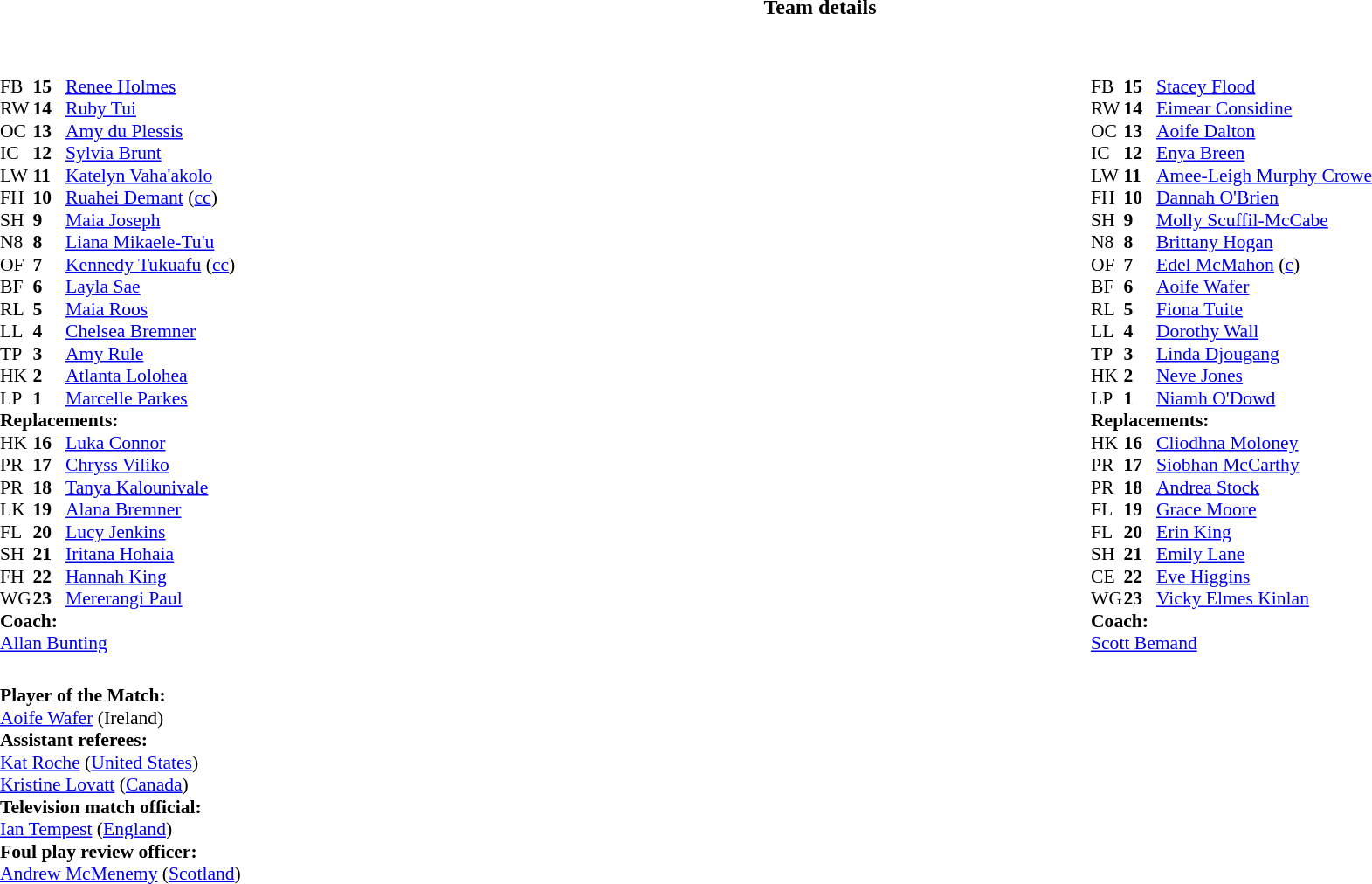<table border="0" style="width:100%;" class="collapsible collapsed">
<tr>
<th>Team details</th>
</tr>
<tr>
<td><br><table width="100%">
<tr>
<td style="vertical-align:top; width:50%"><br><table style="font-size: 90%" cellspacing="0" cellpadding="0">
<tr>
<th width="25"></th>
<th width="25"></th>
</tr>
<tr>
<td>FB</td>
<td><strong>15</strong></td>
<td><a href='#'>Renee Holmes</a></td>
<td></td>
<td></td>
</tr>
<tr>
<td>RW</td>
<td><strong>14</strong></td>
<td><a href='#'>Ruby Tui</a></td>
<td></td>
<td></td>
</tr>
<tr>
<td>OC</td>
<td><strong>13</strong></td>
<td><a href='#'>Amy du Plessis</a></td>
<td></td>
<td></td>
</tr>
<tr>
<td>IC</td>
<td><strong>12</strong></td>
<td><a href='#'>Sylvia Brunt</a></td>
<td></td>
<td></td>
</tr>
<tr>
<td>LW</td>
<td><strong>11</strong></td>
<td><a href='#'>Katelyn Vaha'akolo</a></td>
<td></td>
<td></td>
</tr>
<tr>
<td>FH</td>
<td><strong>10</strong></td>
<td><a href='#'>Ruahei Demant</a> (<a href='#'>cc</a>)</td>
<td></td>
<td></td>
</tr>
<tr>
<td>SH</td>
<td><strong>9</strong></td>
<td><a href='#'>Maia Joseph</a></td>
<td></td>
<td></td>
</tr>
<tr>
<td>N8</td>
<td><strong>8</strong></td>
<td><a href='#'>Liana Mikaele-Tu'u</a></td>
<td></td>
<td></td>
</tr>
<tr>
<td>OF</td>
<td><strong>7</strong></td>
<td><a href='#'>Kennedy Tukuafu</a> (<a href='#'>cc</a>)</td>
<td></td>
<td></td>
</tr>
<tr>
<td>BF</td>
<td><strong>6</strong></td>
<td><a href='#'>Layla Sae</a></td>
<td></td>
<td></td>
</tr>
<tr>
<td>RL</td>
<td><strong>5</strong></td>
<td><a href='#'>Maia Roos</a></td>
<td></td>
<td></td>
</tr>
<tr>
<td>LL</td>
<td><strong>4</strong></td>
<td><a href='#'>Chelsea Bremner</a></td>
<td></td>
<td></td>
</tr>
<tr>
<td>TP</td>
<td><strong>3</strong></td>
<td><a href='#'>Amy Rule</a></td>
<td></td>
<td></td>
</tr>
<tr>
<td>HK</td>
<td><strong>2</strong></td>
<td><a href='#'>Atlanta Lolohea</a></td>
<td></td>
<td></td>
</tr>
<tr>
<td>LP</td>
<td><strong>1</strong></td>
<td><a href='#'>Marcelle Parkes</a></td>
<td></td>
<td></td>
</tr>
<tr>
<td colspan=3><strong>Replacements:</strong></td>
</tr>
<tr>
<td>HK</td>
<td><strong>16</strong></td>
<td><a href='#'>Luka Connor</a></td>
<td></td>
<td></td>
</tr>
<tr>
<td>PR</td>
<td><strong>17</strong></td>
<td><a href='#'>Chryss Viliko</a></td>
<td></td>
<td></td>
</tr>
<tr>
<td>PR</td>
<td><strong>18</strong></td>
<td><a href='#'>Tanya Kalounivale</a></td>
<td></td>
<td></td>
</tr>
<tr>
<td>LK</td>
<td><strong>19</strong></td>
<td><a href='#'>Alana Bremner</a></td>
<td></td>
<td></td>
</tr>
<tr>
<td>FL</td>
<td><strong>20</strong></td>
<td><a href='#'>Lucy Jenkins</a></td>
<td></td>
<td></td>
</tr>
<tr>
<td>SH</td>
<td><strong>21</strong></td>
<td><a href='#'>Iritana Hohaia</a></td>
<td></td>
<td></td>
</tr>
<tr>
<td>FH</td>
<td><strong>22</strong></td>
<td><a href='#'>Hannah King</a></td>
<td></td>
<td></td>
</tr>
<tr>
<td>WG</td>
<td><strong>23</strong></td>
<td><a href='#'>Mererangi Paul</a></td>
<td></td>
<td></td>
</tr>
<tr>
<td colspan=3><strong>Coach:</strong></td>
</tr>
<tr>
<td colspan="4"> <a href='#'>Allan Bunting</a></td>
</tr>
<tr>
</tr>
</table>
</td>
<td style="vertical-align:top; width:50%"><br><table style="font-size: 90%" cellspacing="0" cellpadding="0" align="center">
<tr>
<th width="25"></th>
<th width="25"></th>
</tr>
<tr>
<td>FB</td>
<td><strong>15</strong></td>
<td><a href='#'>Stacey Flood</a></td>
<td></td>
<td></td>
</tr>
<tr>
<td>RW</td>
<td><strong>14</strong></td>
<td><a href='#'>Eimear Considine</a></td>
<td></td>
<td></td>
</tr>
<tr>
<td>OC</td>
<td><strong>13</strong></td>
<td><a href='#'>Aoife Dalton</a></td>
<td></td>
<td></td>
</tr>
<tr>
<td>IC</td>
<td><strong>12</strong></td>
<td><a href='#'>Enya Breen</a></td>
<td></td>
<td></td>
</tr>
<tr>
<td>LW</td>
<td><strong>11</strong></td>
<td><a href='#'>Amee-Leigh Murphy Crowe</a></td>
<td></td>
<td></td>
</tr>
<tr>
<td>FH</td>
<td><strong>10</strong></td>
<td><a href='#'>Dannah O'Brien</a></td>
<td></td>
<td></td>
</tr>
<tr>
<td>SH</td>
<td><strong>9</strong></td>
<td><a href='#'>Molly Scuffil-McCabe</a></td>
<td></td>
<td></td>
</tr>
<tr>
<td>N8</td>
<td><strong>8</strong></td>
<td><a href='#'>Brittany Hogan</a></td>
<td></td>
<td></td>
</tr>
<tr>
<td>OF</td>
<td><strong>7</strong></td>
<td><a href='#'>Edel McMahon</a> (<a href='#'>c</a>)</td>
<td></td>
<td></td>
</tr>
<tr>
<td>BF</td>
<td><strong>6</strong></td>
<td><a href='#'>Aoife Wafer</a></td>
<td></td>
<td></td>
</tr>
<tr>
<td>RL</td>
<td><strong>5</strong></td>
<td><a href='#'>Fiona Tuite</a></td>
<td></td>
<td></td>
</tr>
<tr>
<td>LL</td>
<td><strong>4</strong></td>
<td><a href='#'>Dorothy Wall</a></td>
<td></td>
<td></td>
</tr>
<tr>
<td>TP</td>
<td><strong>3</strong></td>
<td><a href='#'>Linda Djougang</a></td>
<td></td>
<td></td>
</tr>
<tr>
<td>HK</td>
<td><strong>2</strong></td>
<td><a href='#'>Neve Jones</a></td>
<td></td>
<td></td>
</tr>
<tr>
<td>LP</td>
<td><strong>1</strong></td>
<td><a href='#'>Niamh O'Dowd</a></td>
<td></td>
<td></td>
</tr>
<tr>
<td colspan=3><strong>Replacements:</strong></td>
</tr>
<tr>
<td>HK</td>
<td><strong>16</strong></td>
<td><a href='#'>Cliodhna Moloney</a></td>
<td></td>
<td></td>
</tr>
<tr>
<td>PR</td>
<td><strong>17</strong></td>
<td><a href='#'>Siobhan McCarthy</a></td>
<td></td>
<td></td>
</tr>
<tr>
<td>PR</td>
<td><strong>18</strong></td>
<td><a href='#'>Andrea Stock</a></td>
<td></td>
<td></td>
</tr>
<tr>
<td>FL</td>
<td><strong>19</strong></td>
<td><a href='#'>Grace Moore</a></td>
<td></td>
<td></td>
</tr>
<tr>
<td>FL</td>
<td><strong>20</strong></td>
<td><a href='#'>Erin King</a></td>
<td></td>
<td></td>
</tr>
<tr>
<td>SH</td>
<td><strong>21</strong></td>
<td><a href='#'>Emily Lane</a></td>
<td></td>
<td></td>
</tr>
<tr>
<td>CE</td>
<td><strong>22</strong></td>
<td><a href='#'>Eve Higgins</a></td>
<td></td>
<td></td>
</tr>
<tr>
<td>WG</td>
<td><strong>23</strong></td>
<td><a href='#'>Vicky Elmes Kinlan</a></td>
<td></td>
<td></td>
</tr>
<tr>
<td colspan=3><strong>Coach:</strong></td>
</tr>
<tr>
<td colspan="4"> <a href='#'>Scott Bemand</a></td>
</tr>
</table>
</td>
</tr>
</table>
<table width=100% style="font-size: 90%">
<tr>
<td><br><strong>Player of the Match:</strong>
<br><a href='#'>Aoife Wafer</a> (Ireland)<br><strong>Assistant referees:</strong>
<br><a href='#'>Kat Roche</a> (<a href='#'>United States</a>)
<br><a href='#'>Kristine Lovatt</a> (<a href='#'>Canada</a>)
<br><strong>Television match official:</strong>
<br><a href='#'>Ian Tempest</a> (<a href='#'>England</a>)
<br><strong>Foul play review officer:</strong>
<br><a href='#'>Andrew McMenemy</a> (<a href='#'>Scotland</a>)</td>
</tr>
</table>
</td>
</tr>
</table>
